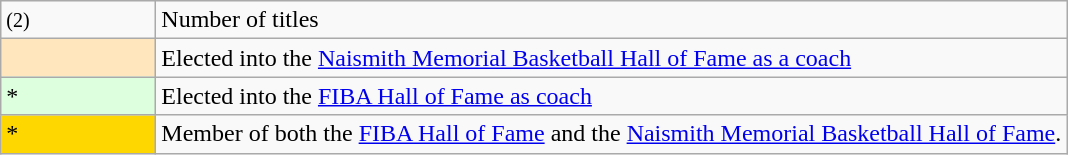<table class="wikitable">
<tr>
<td><small>(2)</small></td>
<td>Number of titles</td>
</tr>
<tr>
<td style="background-color:#FFE6BD; width:6em"></td>
<td>Elected into the <a href='#'>Naismith Memorial Basketball Hall of Fame as a coach</a></td>
</tr>
<tr>
<td style="background-color:#ddffdd; width:6em">*</td>
<td>Elected into the <a href='#'>FIBA Hall of Fame as coach</a></td>
</tr>
<tr>
<td style="background-color:#FFD700; border:1px solid #aaaaaa; width:6em"> *</td>
<td>Member of both the <a href='#'>FIBA Hall of Fame</a> and the <a href='#'>Naismith Memorial Basketball Hall of Fame</a>.</td>
</tr>
</table>
